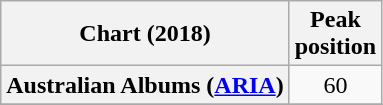<table class="wikitable sortable plainrowheaders" style="text-align:center">
<tr>
<th scope="col">Chart (2018)</th>
<th scope="col">Peak<br>position</th>
</tr>
<tr>
<th scope="row">Australian Albums (<a href='#'>ARIA</a>)</th>
<td>60</td>
</tr>
<tr>
</tr>
<tr>
</tr>
<tr>
</tr>
<tr>
</tr>
<tr>
</tr>
<tr>
</tr>
<tr>
</tr>
<tr>
</tr>
<tr>
</tr>
<tr>
</tr>
<tr>
</tr>
</table>
